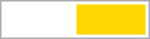<table style=" width: 100px; border: 1px solid #aaaaaa">
<tr>
<td style="background-color:white"> </td>
<td style="background-color:gold"> </td>
</tr>
</table>
